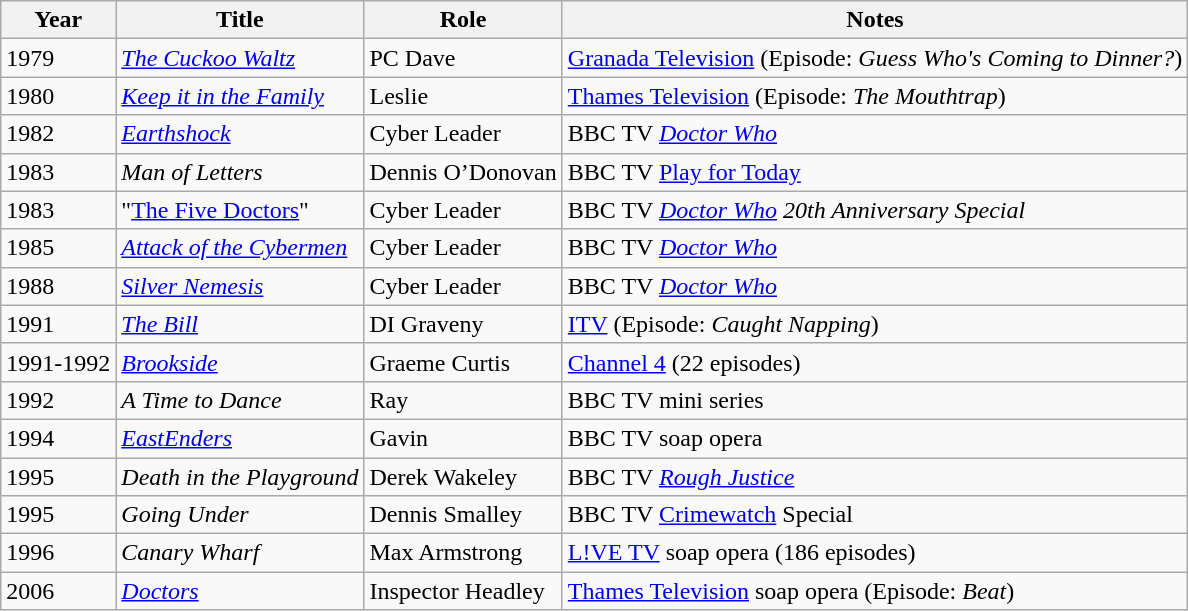<table class="wikitable">
<tr>
<th>Year</th>
<th>Title</th>
<th>Role</th>
<th>Notes</th>
</tr>
<tr>
<td>1979</td>
<td><em><a href='#'>The Cuckoo Waltz</a></em></td>
<td>PC Dave</td>
<td><a href='#'>Granada Television</a> (Episode:  <em>Guess Who's Coming to Dinner?</em>)</td>
</tr>
<tr>
<td>1980</td>
<td><em><a href='#'>Keep it in the Family</a></em></td>
<td>Leslie</td>
<td><a href='#'>Thames Television</a> (Episode: <em>The Mouthtrap</em>)</td>
</tr>
<tr>
<td>1982</td>
<td><em><a href='#'>Earthshock</a></em></td>
<td>Cyber Leader</td>
<td>BBC TV <em><a href='#'>Doctor Who</a></em></td>
</tr>
<tr>
<td>1983</td>
<td><em>Man of Letters</em></td>
<td>Dennis O’Donovan</td>
<td>BBC TV <a href='#'>Play for Today</a></td>
</tr>
<tr>
<td>1983</td>
<td>"<a href='#'>The Five Doctors</a>"</td>
<td>Cyber Leader</td>
<td>BBC TV <em><a href='#'>Doctor Who</a> 20th Anniversary Special</em></td>
</tr>
<tr>
<td>1985</td>
<td><em><a href='#'>Attack of the Cybermen</a></em></td>
<td>Cyber Leader</td>
<td>BBC TV <em><a href='#'>Doctor Who</a></em></td>
</tr>
<tr>
<td>1988</td>
<td><em><a href='#'>Silver Nemesis</a></em></td>
<td>Cyber Leader</td>
<td>BBC TV <em><a href='#'>Doctor Who</a></em></td>
</tr>
<tr>
<td>1991</td>
<td><em><a href='#'>The Bill</a></em></td>
<td>DI Graveny</td>
<td><a href='#'>ITV</a> (Episode: <em>Caught Napping</em>)</td>
</tr>
<tr>
<td>1991-1992</td>
<td><em><a href='#'>Brookside</a></em></td>
<td>Graeme Curtis</td>
<td><a href='#'>Channel 4</a> (22 episodes)</td>
</tr>
<tr>
<td>1992</td>
<td><em>A Time to Dance</em></td>
<td>Ray</td>
<td>BBC TV mini series</td>
</tr>
<tr>
<td>1994</td>
<td><em><a href='#'>EastEnders</a></em></td>
<td>Gavin</td>
<td>BBC TV soap opera</td>
</tr>
<tr>
<td>1995</td>
<td><em>Death in the Playground</em></td>
<td>Derek Wakeley</td>
<td>BBC TV <em><a href='#'>Rough Justice</a></em></td>
</tr>
<tr>
<td>1995</td>
<td><em>Going Under</em></td>
<td>Dennis Smalley</td>
<td>BBC TV <a href='#'>Crimewatch</a> Special</td>
</tr>
<tr>
<td>1996</td>
<td><em>Canary Wharf</em></td>
<td>Max Armstrong</td>
<td><a href='#'>L!VE TV</a> soap opera (186 episodes)</td>
</tr>
<tr>
<td>2006</td>
<td><em><a href='#'>Doctors</a></em></td>
<td>Inspector Headley</td>
<td><a href='#'>Thames Television</a> soap opera (Episode: <em>Beat</em>)</td>
</tr>
</table>
